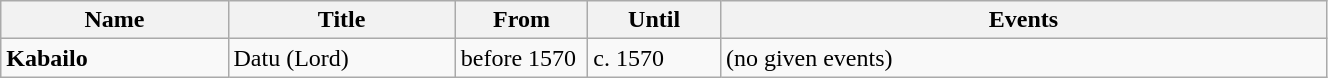<table width=70% class="wikitable">
<tr>
<th width=12%>Name</th>
<th width=12%>Title</th>
<th width=7%>From</th>
<th width=7%>Until</th>
<th width=32%>Events</th>
</tr>
<tr>
<td><strong>Kabailo</strong></td>
<td>Datu (Lord)</td>
<td>before 1570</td>
<td>c. 1570</td>
<td>(no given events)</td>
</tr>
</table>
